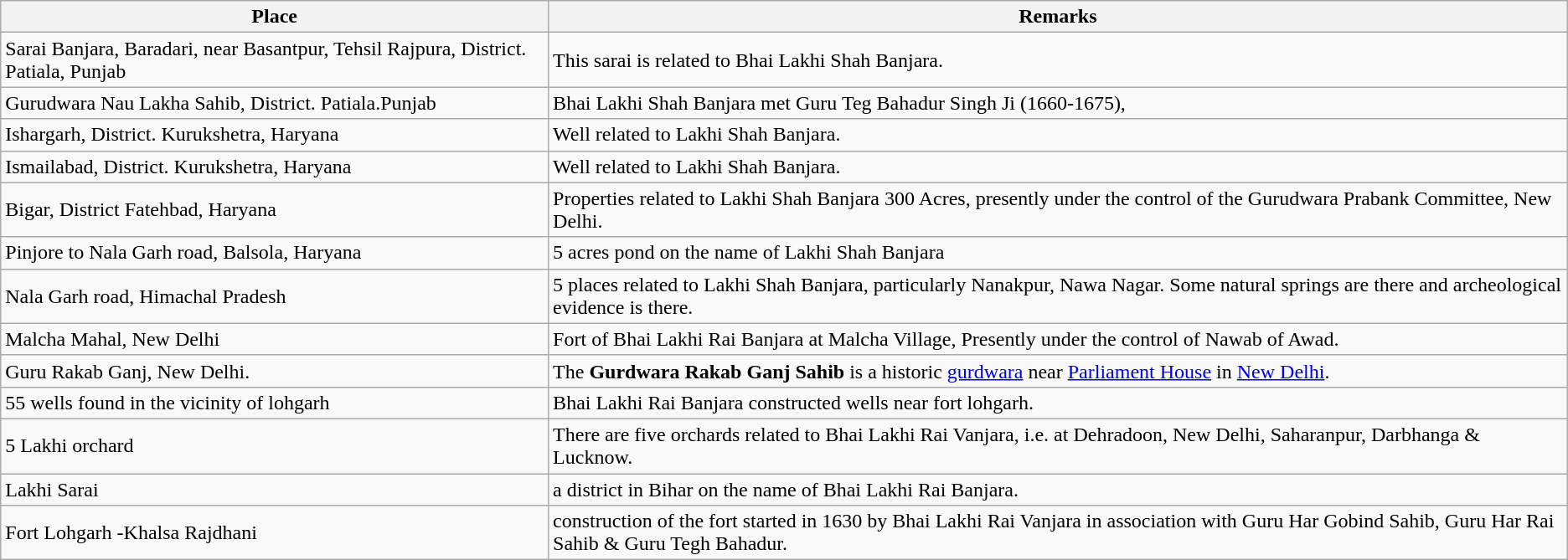<table class="wikitable">
<tr>
<th>Place</th>
<th>Remarks</th>
</tr>
<tr>
<td>Sarai Banjara, Baradari, near Basantpur, Tehsil Rajpura, District. Patiala, Punjab</td>
<td>This sarai is related to Bhai Lakhi Shah Banjara.<br>
</td>
</tr>
<tr>
<td>Gurudwara Nau Lakha Sahib, District. Patiala.Punjab</td>
<td>Bhai Lakhi Shah Banjara met Guru Teg Bahadur Singh Ji (1660-1675),</td>
</tr>
<tr>
<td>Ishargarh, District. Kurukshetra, Haryana</td>
<td>Well related to Lakhi Shah Banjara.</td>
</tr>
<tr>
<td>Ismailabad, District. Kurukshetra, Haryana</td>
<td>Well related to Lakhi Shah Banjara.</td>
</tr>
<tr>
<td>Bigar, District Fatehbad, Haryana</td>
<td>Properties related to Lakhi Shah Banjara 300 Acres, presently under the control of the Gurudwara Prabank Committee, New Delhi.</td>
</tr>
<tr>
<td>Pinjore to Nala Garh road, Balsola, Haryana</td>
<td>5 acres pond on the name of Lakhi Shah Banjara</td>
</tr>
<tr>
<td>Nala Garh road, Himachal Pradesh</td>
<td>5 places related to Lakhi Shah Banjara, particularly Nanakpur, Nawa Nagar. Some natural springs are there and archeological evidence is there.</td>
</tr>
<tr>
<td>Malcha Mahal, New Delhi</td>
<td>Fort of Bhai Lakhi Rai Banjara at Malcha Village, Presently under the control of Nawab of Awad.</td>
</tr>
<tr>
<td>Guru Rakab Ganj, New Delhi.</td>
<td>The <strong>Gurdwara Rakab Ganj Sahib</strong> is a historic <a href='#'>gurdwara</a> near <a href='#'>Parliament House</a> in <a href='#'>New Delhi</a>.</td>
</tr>
<tr>
<td>55 wells found in the vicinity of lohgarh</td>
<td>Bhai Lakhi Rai Banjara constructed wells near fort lohgarh.</td>
</tr>
<tr>
<td>5 Lakhi orchard</td>
<td>There are five orchards related to Bhai Lakhi Rai Vanjara, i.e. at Dehradoon, New Delhi, Saharanpur, Darbhanga & Lucknow.</td>
</tr>
<tr>
<td>Lakhi Sarai</td>
<td>a district in Bihar on the name of Bhai Lakhi Rai Banjara.</td>
</tr>
<tr>
<td>Fort Lohgarh -Khalsa Rajdhani</td>
<td>construction of the fort started in 1630 by Bhai Lakhi Rai Vanjara in association with Guru Har Gobind Sahib, Guru Har Rai Sahib & Guru Tegh Bahadur.</td>
</tr>
</table>
